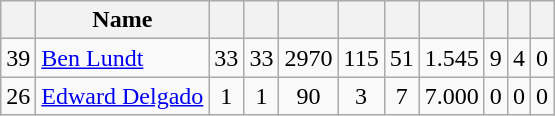<table class="wikitable sortable" style="text-align:center; font-size:100%;">
<tr>
<th></th>
<th>Name</th>
<th></th>
<th></th>
<th></th>
<th></th>
<th></th>
<th></th>
<th></th>
<th></th>
<th></th>
</tr>
<tr>
<td>39</td>
<td align=left> <a href='#'>Ben Lundt</a></td>
<td>33</td>
<td>33</td>
<td>2970</td>
<td>115</td>
<td>51</td>
<td>1.545</td>
<td>9</td>
<td>4</td>
<td>0</td>
</tr>
<tr>
<td>26</td>
<td align=left> <a href='#'>Edward Delgado</a></td>
<td>1</td>
<td>1</td>
<td>90</td>
<td>3</td>
<td>7</td>
<td>7.000</td>
<td>0</td>
<td>0</td>
<td>0</td>
</tr>
</table>
